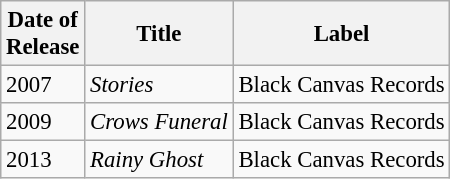<table class="wikitable" style="font-size: 95%;">
<tr>
<th>Date of<br> Release</th>
<th>Title</th>
<th>Label</th>
</tr>
<tr>
<td>2007</td>
<td><em>Stories</em></td>
<td>Black Canvas Records</td>
</tr>
<tr>
<td>2009</td>
<td><em>Crows Funeral</em></td>
<td>Black Canvas Records</td>
</tr>
<tr>
<td>2013</td>
<td><em>Rainy Ghost</em></td>
<td>Black Canvas Records</td>
</tr>
</table>
